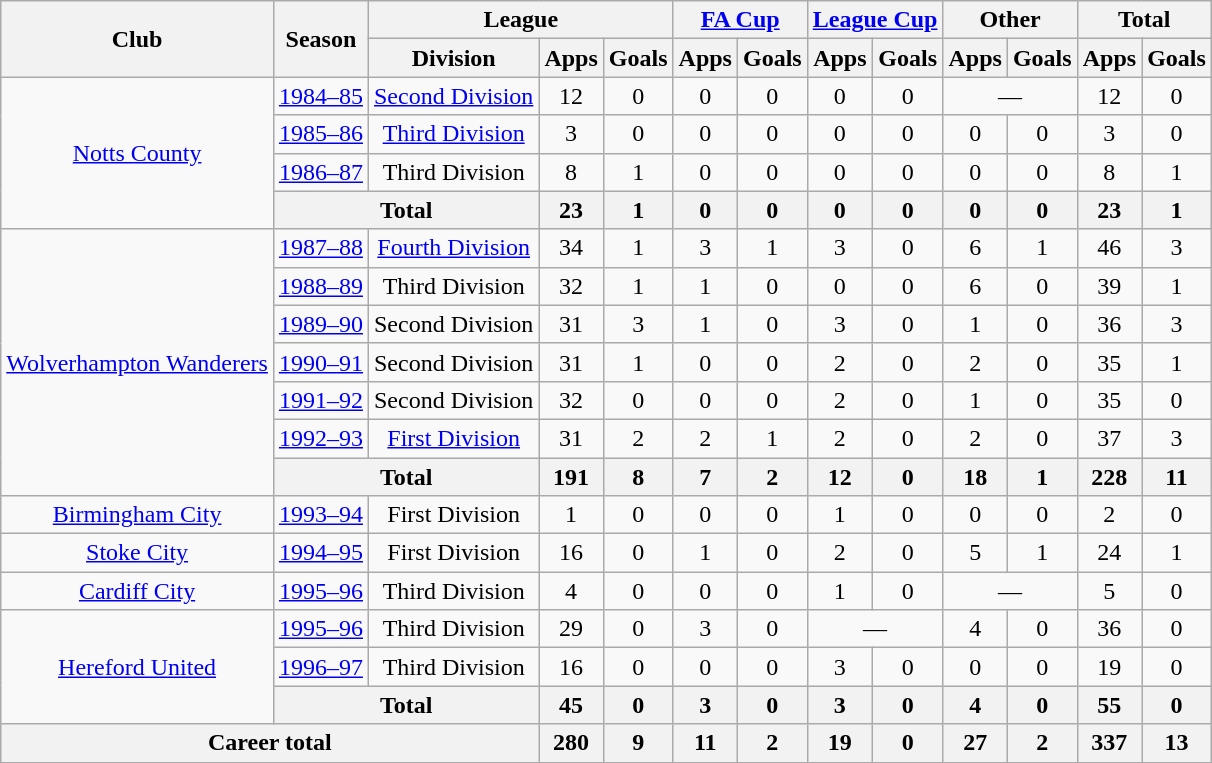<table class="wikitable" style="text-align:center">
<tr>
<th rowspan="2">Club</th>
<th rowspan="2">Season</th>
<th colspan="3">League</th>
<th colspan="2"><a href='#'>FA Cup</a></th>
<th colspan="2"><a href='#'>League Cup</a></th>
<th colspan="2">Other</th>
<th colspan="2">Total</th>
</tr>
<tr>
<th>Division</th>
<th>Apps</th>
<th>Goals</th>
<th>Apps</th>
<th>Goals</th>
<th>Apps</th>
<th>Goals</th>
<th>Apps</th>
<th>Goals</th>
<th>Apps</th>
<th>Goals</th>
</tr>
<tr>
<td rowspan="4"><a href='#'>Notts County</a></td>
<td><a href='#'>1984–85</a></td>
<td><a href='#'>Second Division</a></td>
<td>12</td>
<td>0</td>
<td>0</td>
<td>0</td>
<td>0</td>
<td>0</td>
<td colspan="2">—</td>
<td>12</td>
<td>0</td>
</tr>
<tr>
<td><a href='#'>1985–86</a></td>
<td><a href='#'>Third Division</a></td>
<td>3</td>
<td>0</td>
<td>0</td>
<td>0</td>
<td>0</td>
<td>0</td>
<td>0</td>
<td>0</td>
<td>3</td>
<td>0</td>
</tr>
<tr>
<td><a href='#'>1986–87</a></td>
<td>Third Division</td>
<td>8</td>
<td>1</td>
<td>0</td>
<td>0</td>
<td>0</td>
<td>0</td>
<td>0</td>
<td>0</td>
<td>8</td>
<td>1</td>
</tr>
<tr>
<th colspan="2">Total</th>
<th>23</th>
<th>1</th>
<th>0</th>
<th>0</th>
<th>0</th>
<th>0</th>
<th>0</th>
<th>0</th>
<th>23</th>
<th>1</th>
</tr>
<tr>
<td rowspan="7"><a href='#'>Wolverhampton Wanderers</a></td>
<td><a href='#'>1987–88</a></td>
<td><a href='#'>Fourth Division</a></td>
<td>34</td>
<td>1</td>
<td>3</td>
<td>1</td>
<td>3</td>
<td>0</td>
<td>6</td>
<td>1</td>
<td>46</td>
<td>3</td>
</tr>
<tr>
<td><a href='#'>1988–89</a></td>
<td>Third Division</td>
<td>32</td>
<td>1</td>
<td>1</td>
<td>0</td>
<td>0</td>
<td>0</td>
<td>6</td>
<td>0</td>
<td>39</td>
<td>1</td>
</tr>
<tr>
<td><a href='#'>1989–90</a></td>
<td>Second Division</td>
<td>31</td>
<td>3</td>
<td>1</td>
<td>0</td>
<td>3</td>
<td>0</td>
<td>1</td>
<td>0</td>
<td>36</td>
<td>3</td>
</tr>
<tr>
<td><a href='#'>1990–91</a></td>
<td>Second Division</td>
<td>31</td>
<td>1</td>
<td>0</td>
<td>0</td>
<td>2</td>
<td>0</td>
<td>2</td>
<td>0</td>
<td>35</td>
<td>1</td>
</tr>
<tr>
<td><a href='#'>1991–92</a></td>
<td>Second Division</td>
<td>32</td>
<td>0</td>
<td>0</td>
<td>0</td>
<td>2</td>
<td>0</td>
<td>1</td>
<td>0</td>
<td>35</td>
<td>0</td>
</tr>
<tr>
<td><a href='#'>1992–93</a></td>
<td><a href='#'>First Division</a></td>
<td>31</td>
<td>2</td>
<td>2</td>
<td>1</td>
<td>2</td>
<td>0</td>
<td>2</td>
<td>0</td>
<td>37</td>
<td>3</td>
</tr>
<tr>
<th colspan="2">Total</th>
<th>191</th>
<th>8</th>
<th>7</th>
<th>2</th>
<th>12</th>
<th>0</th>
<th>18</th>
<th>1</th>
<th>228</th>
<th>11</th>
</tr>
<tr>
<td><a href='#'>Birmingham City</a></td>
<td><a href='#'>1993–94</a></td>
<td>First Division</td>
<td>1</td>
<td>0</td>
<td>0</td>
<td>0</td>
<td>1</td>
<td>0</td>
<td>0</td>
<td>0</td>
<td>2</td>
<td>0</td>
</tr>
<tr>
<td><a href='#'>Stoke City</a></td>
<td><a href='#'>1994–95</a></td>
<td>First Division</td>
<td>16</td>
<td>0</td>
<td>1</td>
<td>0</td>
<td>2</td>
<td>0</td>
<td>5</td>
<td>1</td>
<td>24</td>
<td>1</td>
</tr>
<tr>
<td><a href='#'>Cardiff City</a></td>
<td><a href='#'>1995–96</a></td>
<td>Third Division</td>
<td>4</td>
<td>0</td>
<td>0</td>
<td>0</td>
<td>1</td>
<td>0</td>
<td colspan="2">—</td>
<td>5</td>
<td>0</td>
</tr>
<tr>
<td rowspan="3"><a href='#'>Hereford United</a></td>
<td><a href='#'>1995–96</a></td>
<td>Third Division</td>
<td>29</td>
<td>0</td>
<td>3</td>
<td>0</td>
<td colspan="2">—</td>
<td>4</td>
<td>0</td>
<td>36</td>
<td>0</td>
</tr>
<tr>
<td><a href='#'>1996–97</a></td>
<td>Third Division</td>
<td>16</td>
<td>0</td>
<td>0</td>
<td>0</td>
<td>3</td>
<td>0</td>
<td>0</td>
<td>0</td>
<td>19</td>
<td>0</td>
</tr>
<tr>
<th colspan="2">Total</th>
<th>45</th>
<th>0</th>
<th>3</th>
<th>0</th>
<th>3</th>
<th>0</th>
<th>4</th>
<th>0</th>
<th>55</th>
<th>0</th>
</tr>
<tr>
<th colspan="3">Career total</th>
<th>280</th>
<th>9</th>
<th>11</th>
<th>2</th>
<th>19</th>
<th>0</th>
<th>27</th>
<th>2</th>
<th>337</th>
<th>13</th>
</tr>
</table>
